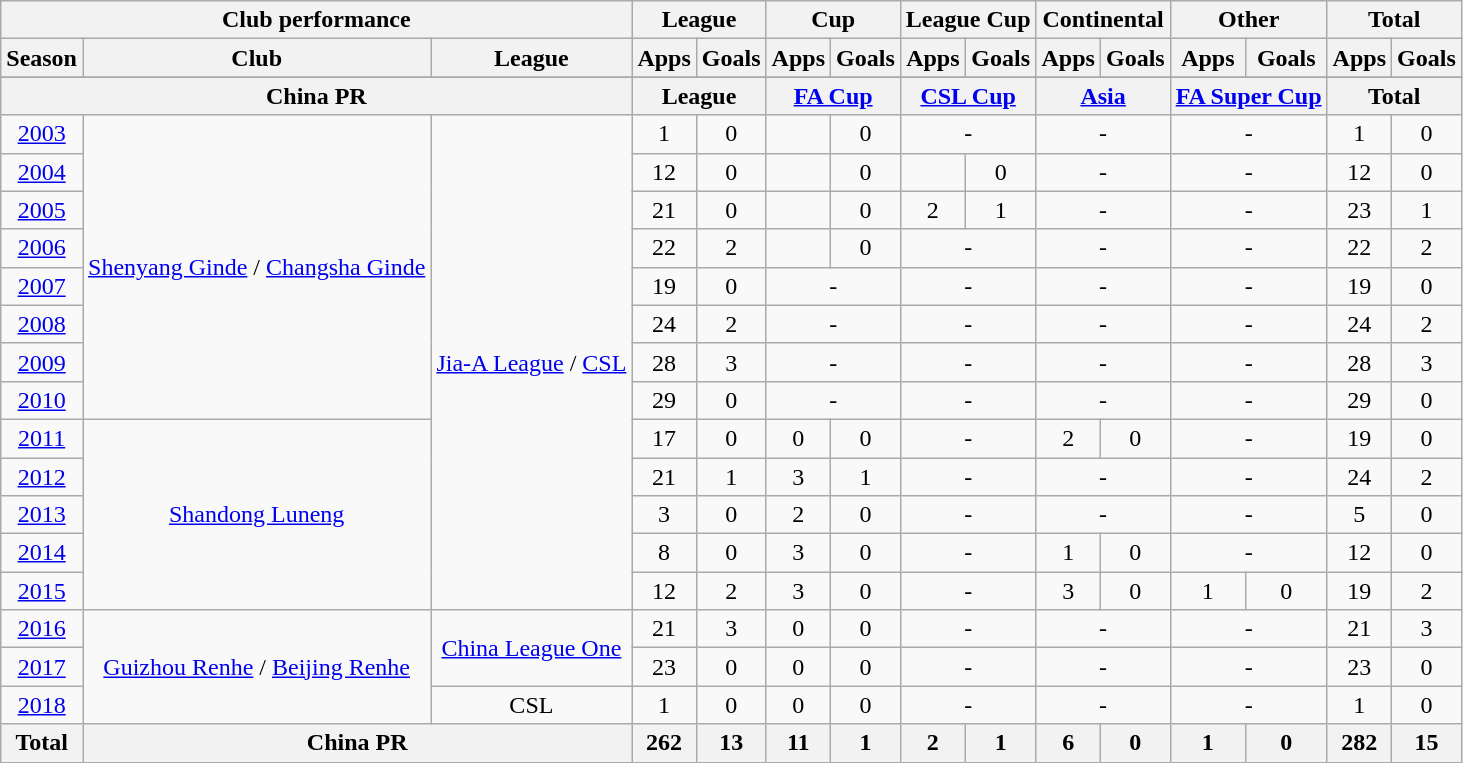<table class="wikitable" style="text-align:center">
<tr>
<th colspan=3>Club performance</th>
<th colspan=2>League</th>
<th colspan=2>Cup</th>
<th colspan=2>League Cup</th>
<th colspan=2>Continental</th>
<th colspan=2>Other</th>
<th colspan=2>Total</th>
</tr>
<tr>
<th>Season</th>
<th>Club</th>
<th>League</th>
<th>Apps</th>
<th>Goals</th>
<th>Apps</th>
<th>Goals</th>
<th>Apps</th>
<th>Goals</th>
<th>Apps</th>
<th>Goals</th>
<th>Apps</th>
<th>Goals</th>
<th>Apps</th>
<th>Goals</th>
</tr>
<tr>
</tr>
<tr>
<th colspan=3>China PR</th>
<th colspan=2>League</th>
<th colspan=2><a href='#'>FA Cup</a></th>
<th colspan=2><a href='#'>CSL Cup</a></th>
<th colspan=2><a href='#'>Asia</a></th>
<th colspan=2><a href='#'>FA Super Cup</a></th>
<th colspan=2>Total</th>
</tr>
<tr>
<td><a href='#'>2003</a></td>
<td rowspan="8"><a href='#'>Shenyang Ginde</a> / <a href='#'>Changsha Ginde</a></td>
<td rowspan="13"><a href='#'>Jia-A League</a> / <a href='#'>CSL</a></td>
<td>1</td>
<td>0</td>
<td></td>
<td>0</td>
<td colspan="2">-</td>
<td colspan="2">-</td>
<td colspan="2">-</td>
<td>1</td>
<td>0</td>
</tr>
<tr>
<td><a href='#'>2004</a></td>
<td>12</td>
<td>0</td>
<td></td>
<td>0</td>
<td></td>
<td>0</td>
<td colspan="2">-</td>
<td colspan="2">-</td>
<td>12</td>
<td>0</td>
</tr>
<tr>
<td><a href='#'>2005</a></td>
<td>21</td>
<td>0</td>
<td></td>
<td>0</td>
<td>2</td>
<td>1</td>
<td colspan="2">-</td>
<td colspan="2">-</td>
<td>23</td>
<td>1</td>
</tr>
<tr>
<td><a href='#'>2006</a></td>
<td>22</td>
<td>2</td>
<td></td>
<td>0</td>
<td colspan="2">-</td>
<td colspan="2">-</td>
<td colspan="2">-</td>
<td>22</td>
<td>2</td>
</tr>
<tr>
<td><a href='#'>2007</a></td>
<td>19</td>
<td>0</td>
<td colspan="2">-</td>
<td colspan="2">-</td>
<td colspan="2">-</td>
<td colspan="2">-</td>
<td>19</td>
<td>0</td>
</tr>
<tr>
<td><a href='#'>2008</a></td>
<td>24</td>
<td>2</td>
<td colspan="2">-</td>
<td colspan="2">-</td>
<td colspan="2">-</td>
<td colspan="2">-</td>
<td>24</td>
<td>2</td>
</tr>
<tr>
<td><a href='#'>2009</a></td>
<td>28</td>
<td>3</td>
<td colspan="2">-</td>
<td colspan="2">-</td>
<td colspan="2">-</td>
<td colspan="2">-</td>
<td>28</td>
<td>3</td>
</tr>
<tr>
<td><a href='#'>2010</a></td>
<td>29</td>
<td>0</td>
<td colspan="2">-</td>
<td colspan="2">-</td>
<td colspan="2">-</td>
<td colspan="2">-</td>
<td>29</td>
<td>0</td>
</tr>
<tr>
<td><a href='#'>2011</a></td>
<td rowspan="5"><a href='#'>Shandong Luneng</a></td>
<td>17</td>
<td>0</td>
<td>0</td>
<td>0</td>
<td colspan="2">-</td>
<td>2</td>
<td>0</td>
<td colspan="2">-</td>
<td>19</td>
<td>0</td>
</tr>
<tr>
<td><a href='#'>2012</a></td>
<td>21</td>
<td>1</td>
<td>3</td>
<td>1</td>
<td colspan="2">-</td>
<td colspan="2">-</td>
<td colspan="2">-</td>
<td>24</td>
<td>2</td>
</tr>
<tr>
<td><a href='#'>2013</a></td>
<td>3</td>
<td>0</td>
<td>2</td>
<td>0</td>
<td colspan="2">-</td>
<td colspan="2">-</td>
<td colspan="2">-</td>
<td>5</td>
<td>0</td>
</tr>
<tr>
<td><a href='#'>2014</a></td>
<td>8</td>
<td>0</td>
<td>3</td>
<td>0</td>
<td colspan="2">-</td>
<td>1</td>
<td>0</td>
<td colspan="2">-</td>
<td>12</td>
<td>0</td>
</tr>
<tr>
<td><a href='#'>2015</a></td>
<td>12</td>
<td>2</td>
<td>3</td>
<td>0</td>
<td colspan="2">-</td>
<td>3</td>
<td>0</td>
<td>1</td>
<td>0</td>
<td>19</td>
<td>2</td>
</tr>
<tr>
<td><a href='#'>2016</a></td>
<td rowspan="3"><a href='#'>Guizhou Renhe</a> / <a href='#'>Beijing Renhe</a></td>
<td rowspan="2"><a href='#'>China League One</a></td>
<td>21</td>
<td>3</td>
<td>0</td>
<td>0</td>
<td colspan="2">-</td>
<td colspan="2">-</td>
<td colspan="2">-</td>
<td>21</td>
<td>3</td>
</tr>
<tr>
<td><a href='#'>2017</a></td>
<td>23</td>
<td>0</td>
<td>0</td>
<td>0</td>
<td colspan="2">-</td>
<td colspan="2">-</td>
<td colspan="2">-</td>
<td>23</td>
<td>0</td>
</tr>
<tr>
<td><a href='#'>2018</a></td>
<td>CSL</td>
<td>1</td>
<td>0</td>
<td>0</td>
<td>0</td>
<td colspan="2">-</td>
<td colspan="2">-</td>
<td colspan="2">-</td>
<td>1</td>
<td>0</td>
</tr>
<tr>
<th rowspan=3>Total</th>
<th colspan=2>China PR</th>
<th>262</th>
<th>13</th>
<th>11</th>
<th>1</th>
<th>2</th>
<th>1</th>
<th>6</th>
<th>0</th>
<th>1</th>
<th>0</th>
<th>282</th>
<th>15</th>
</tr>
</table>
